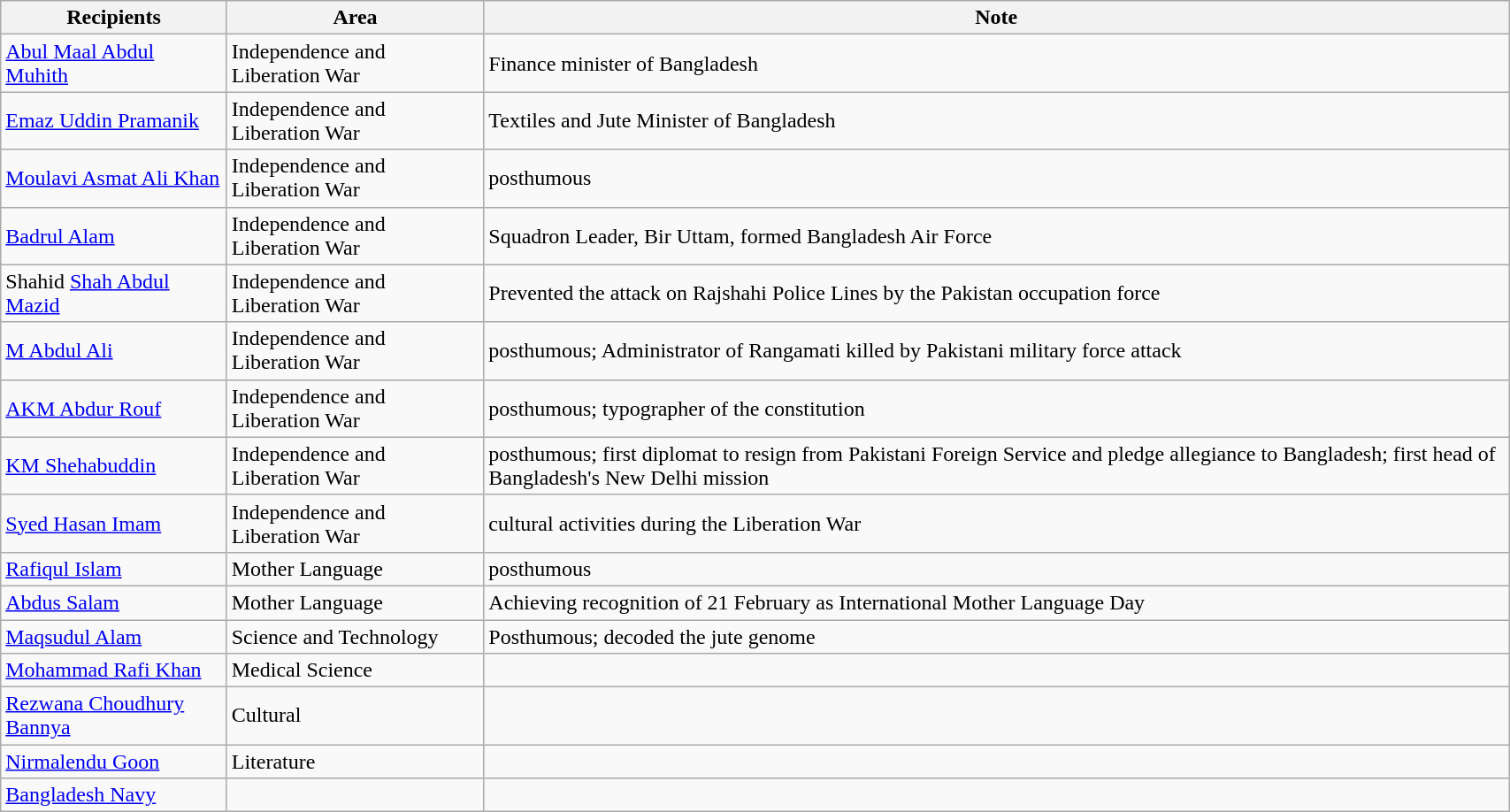<table class="wikitable" style="width:90%;">
<tr>
<th>Recipients</th>
<th>Area</th>
<th>Note</th>
</tr>
<tr>
<td><a href='#'>Abul Maal Abdul Muhith</a></td>
<td>Independence and Liberation War</td>
<td>Finance minister of Bangladesh</td>
</tr>
<tr>
<td><a href='#'>Emaz Uddin Pramanik</a></td>
<td>Independence and Liberation War</td>
<td>Textiles and Jute Minister of Bangladesh</td>
</tr>
<tr>
<td><a href='#'>Moulavi Asmat Ali Khan</a></td>
<td>Independence and Liberation War</td>
<td>posthumous</td>
</tr>
<tr>
<td><a href='#'>Badrul Alam</a></td>
<td>Independence and Liberation War</td>
<td>Squadron Leader, Bir Uttam, formed Bangladesh Air Force</td>
</tr>
<tr>
<td>Shahid <a href='#'>Shah Abdul Mazid</a></td>
<td>Independence and Liberation War</td>
<td>Prevented the attack on Rajshahi Police Lines by the Pakistan occupation force</td>
</tr>
<tr>
<td><a href='#'>M Abdul Ali</a></td>
<td>Independence and Liberation War</td>
<td>posthumous; Administrator of Rangamati killed by Pakistani military force attack</td>
</tr>
<tr>
<td><a href='#'>AKM Abdur Rouf</a></td>
<td>Independence and Liberation War</td>
<td>posthumous; typographer of the constitution</td>
</tr>
<tr>
<td><a href='#'>KM Shehabuddin</a></td>
<td>Independence and Liberation War</td>
<td>posthumous; first diplomat to resign from Pakistani Foreign Service and pledge allegiance to Bangladesh; first head of Bangladesh's New Delhi mission</td>
</tr>
<tr>
<td><a href='#'>Syed Hasan Imam</a></td>
<td>Independence and Liberation War</td>
<td>cultural activities during the Liberation War</td>
</tr>
<tr>
<td><a href='#'>Rafiqul Islam</a></td>
<td>Mother Language</td>
<td>posthumous</td>
</tr>
<tr>
<td><a href='#'>Abdus Salam</a></td>
<td>Mother Language</td>
<td>Achieving recognition of 21 February as International Mother Language Day</td>
</tr>
<tr>
<td><a href='#'>Maqsudul Alam</a></td>
<td>Science and Technology</td>
<td>Posthumous; decoded the jute genome</td>
</tr>
<tr>
<td><a href='#'>Mohammad Rafi Khan</a></td>
<td>Medical Science</td>
<td></td>
</tr>
<tr>
<td><a href='#'>Rezwana Choudhury Bannya</a></td>
<td>Cultural</td>
<td></td>
</tr>
<tr>
<td><a href='#'>Nirmalendu Goon</a></td>
<td>Literature</td>
<td></td>
</tr>
<tr>
<td><a href='#'>Bangladesh Navy</a></td>
<td></td>
<td></td>
</tr>
</table>
